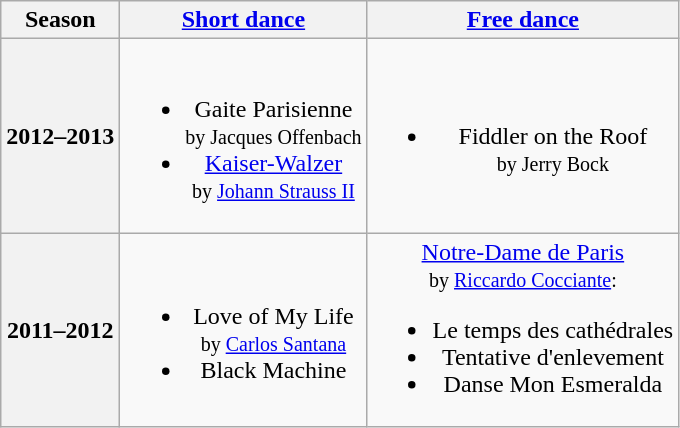<table class="wikitable" style="text-align:center">
<tr>
<th>Season</th>
<th><a href='#'>Short dance</a></th>
<th><a href='#'>Free dance</a></th>
</tr>
<tr>
<th>2012–2013 <br> </th>
<td><br><ul><li>Gaite Parisienne <br><small> by Jacques Offenbach </small></li><li><a href='#'>Kaiser-Walzer</a> <br><small> by <a href='#'>Johann Strauss II</a> </small></li></ul></td>
<td><br><ul><li>Fiddler on the Roof <br><small> by Jerry Bock</small></li></ul></td>
</tr>
<tr>
<th>2011–2012 <br> </th>
<td><br><ul><li>Love of My Life <br><small> by <a href='#'>Carlos Santana</a> </small></li><li>Black Machine</li></ul></td>
<td><a href='#'>Notre-Dame de Paris</a> <br><small> by <a href='#'>Riccardo Cocciante</a>: </small><br><ul><li>Le temps des cathédrales</li><li>Tentative d'enlevement</li><li>Danse Mon Esmeralda</li></ul></td>
</tr>
</table>
